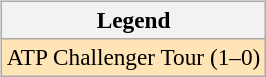<table>
<tr valign=top>
<td><br><table class=wikitable style=font-size:97%>
<tr>
<th>Legend</th>
</tr>
<tr style="background:moccasin;">
<td>ATP Challenger Tour (1–0)</td>
</tr>
</table>
</td>
<td></td>
</tr>
</table>
